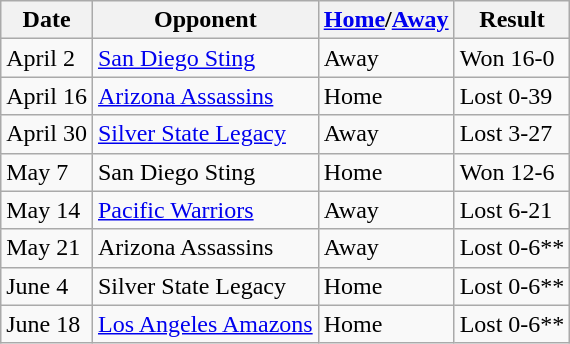<table class="wikitable">
<tr>
<th>Date</th>
<th>Opponent</th>
<th><a href='#'>Home</a>/<a href='#'>Away</a></th>
<th>Result</th>
</tr>
<tr>
<td>April 2</td>
<td><a href='#'>San Diego Sting</a></td>
<td>Away</td>
<td>Won 16-0</td>
</tr>
<tr>
<td>April 16</td>
<td><a href='#'>Arizona Assassins</a></td>
<td>Home</td>
<td>Lost 0-39</td>
</tr>
<tr>
<td>April 30</td>
<td><a href='#'>Silver State Legacy</a></td>
<td>Away</td>
<td>Lost 3-27</td>
</tr>
<tr>
<td>May 7</td>
<td>San Diego Sting</td>
<td>Home</td>
<td>Won 12-6</td>
</tr>
<tr>
<td>May 14</td>
<td><a href='#'>Pacific Warriors</a></td>
<td>Away</td>
<td>Lost 6-21</td>
</tr>
<tr>
<td>May 21</td>
<td>Arizona Assassins</td>
<td>Away</td>
<td>Lost 0-6**</td>
</tr>
<tr>
<td>June 4</td>
<td>Silver State Legacy</td>
<td>Home</td>
<td>Lost 0-6**</td>
</tr>
<tr>
<td>June 18</td>
<td><a href='#'>Los Angeles Amazons</a></td>
<td>Home</td>
<td>Lost 0-6**</td>
</tr>
</table>
